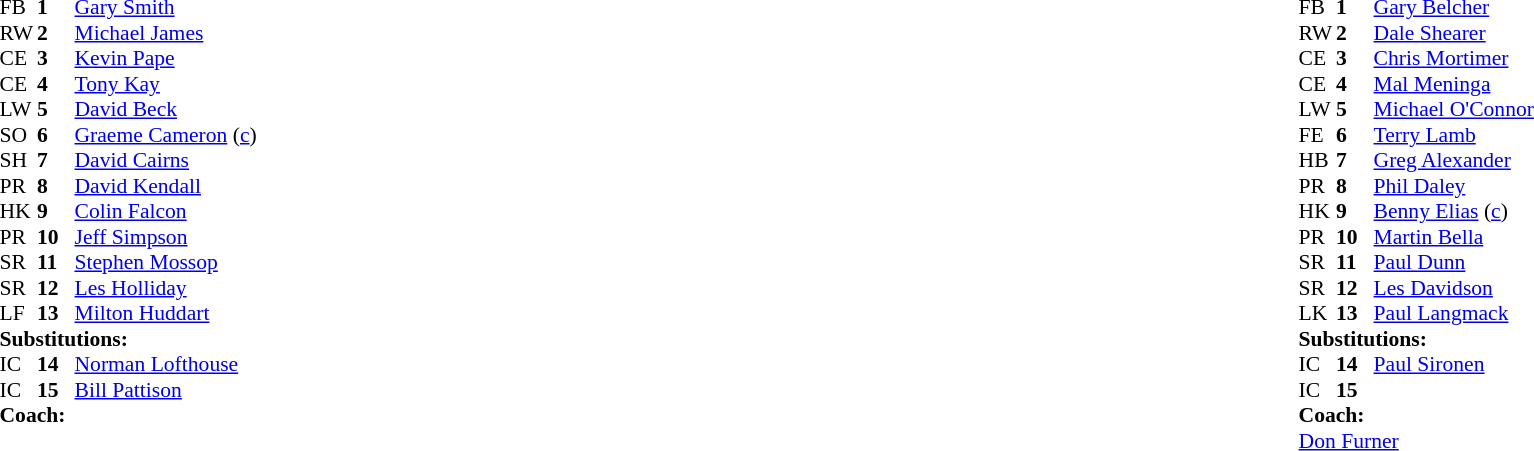<table width="100%">
<tr>
<td valign="top" width="50%"><br><table style="font-size: 90%" cellspacing="0" cellpadding="0">
<tr>
<th width="25"></th>
<th width="25"></th>
</tr>
<tr>
<td>FB</td>
<td><strong>1</strong></td>
<td><a href='#'>Gary Smith</a></td>
</tr>
<tr>
<td>RW</td>
<td><strong>2</strong></td>
<td><a href='#'>Michael James</a></td>
</tr>
<tr>
<td>CE</td>
<td><strong>3</strong></td>
<td><a href='#'>Kevin Pape</a></td>
</tr>
<tr>
<td>CE</td>
<td><strong>4</strong></td>
<td><a href='#'>Tony Kay</a></td>
</tr>
<tr>
<td>LW</td>
<td><strong>5</strong></td>
<td><a href='#'>David Beck</a></td>
</tr>
<tr>
<td>SO</td>
<td><strong>6</strong></td>
<td><a href='#'>Graeme Cameron</a> (<a href='#'>c</a>)</td>
</tr>
<tr>
<td>SH</td>
<td><strong>7</strong></td>
<td><a href='#'>David Cairns</a></td>
</tr>
<tr>
<td>PR</td>
<td><strong>8</strong></td>
<td><a href='#'>David Kendall</a></td>
</tr>
<tr>
<td>HK</td>
<td><strong>9</strong></td>
<td><a href='#'>Colin Falcon</a></td>
</tr>
<tr>
<td>PR</td>
<td><strong>10</strong></td>
<td><a href='#'>Jeff Simpson</a></td>
</tr>
<tr>
<td>SR</td>
<td><strong>11</strong></td>
<td><a href='#'>Stephen Mossop</a></td>
</tr>
<tr>
<td>SR</td>
<td><strong>12</strong></td>
<td><a href='#'>Les Holliday</a></td>
</tr>
<tr>
<td>LF</td>
<td><strong>13</strong></td>
<td><a href='#'>Milton Huddart</a></td>
</tr>
<tr>
<td colspan=3><strong>Substitutions:</strong></td>
</tr>
<tr>
<td>IC</td>
<td><strong>14</strong></td>
<td><a href='#'>Norman Lofthouse</a></td>
</tr>
<tr>
<td>IC</td>
<td><strong>15</strong></td>
<td><a href='#'>Bill Pattison</a></td>
</tr>
<tr>
<td colspan=3><strong>Coach:</strong></td>
</tr>
<tr>
<td colspan="4"></td>
</tr>
</table>
</td>
<td valign="top" width="50%"><br><table style="font-size: 90%" cellspacing="0" cellpadding="0" align="center">
<tr>
<th width="25"></th>
<th width="25"></th>
</tr>
<tr>
<td>FB</td>
<td><strong>1</strong></td>
<td><a href='#'>Gary Belcher</a></td>
</tr>
<tr>
<td>RW</td>
<td><strong>2</strong></td>
<td><a href='#'>Dale Shearer</a></td>
</tr>
<tr>
<td>CE</td>
<td><strong>3</strong></td>
<td><a href='#'>Chris Mortimer</a></td>
</tr>
<tr>
<td>CE</td>
<td><strong>4</strong></td>
<td><a href='#'>Mal Meninga</a></td>
</tr>
<tr>
<td>LW</td>
<td><strong>5</strong></td>
<td><a href='#'>Michael O'Connor</a></td>
</tr>
<tr>
<td>FE</td>
<td><strong>6</strong></td>
<td><a href='#'>Terry Lamb</a></td>
</tr>
<tr>
<td>HB</td>
<td><strong>7</strong></td>
<td><a href='#'>Greg Alexander</a></td>
</tr>
<tr>
<td>PR</td>
<td><strong>8</strong></td>
<td><a href='#'>Phil Daley</a></td>
</tr>
<tr>
<td>HK</td>
<td><strong>9</strong></td>
<td><a href='#'>Benny Elias</a> (<a href='#'>c</a>)</td>
</tr>
<tr>
<td>PR</td>
<td><strong>10</strong></td>
<td><a href='#'>Martin Bella</a></td>
</tr>
<tr>
<td>SR</td>
<td><strong>11</strong></td>
<td><a href='#'>Paul Dunn</a></td>
</tr>
<tr>
<td>SR</td>
<td><strong>12</strong></td>
<td><a href='#'>Les Davidson</a></td>
</tr>
<tr>
<td>LK</td>
<td><strong>13</strong></td>
<td><a href='#'>Paul Langmack</a></td>
</tr>
<tr>
<td colspan=3><strong>Substitutions:</strong></td>
</tr>
<tr>
<td>IC</td>
<td><strong>14</strong></td>
<td><a href='#'>Paul Sironen</a></td>
</tr>
<tr>
<td>IC</td>
<td><strong>15</strong></td>
<td></td>
</tr>
<tr>
<td colspan=3><strong>Coach:</strong></td>
</tr>
<tr>
<td colspan="4"> <a href='#'>Don Furner</a></td>
</tr>
</table>
</td>
</tr>
</table>
